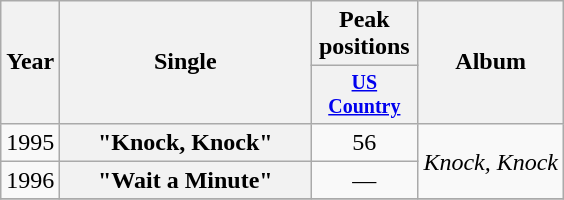<table class="wikitable plainrowheaders" style="text-align:center;">
<tr>
<th rowspan="2">Year</th>
<th rowspan="2" style="width:10em;">Single</th>
<th>Peak positions</th>
<th rowspan="2">Album</th>
</tr>
<tr style="font-size:smaller;">
<th width="65"><a href='#'>US Country</a></th>
</tr>
<tr>
<td>1995</td>
<th scope="row">"Knock, Knock"</th>
<td>56</td>
<td align="left" rowspan="2"><em>Knock, Knock</em></td>
</tr>
<tr>
<td>1996</td>
<th scope="row">"Wait a Minute"</th>
<td>—</td>
</tr>
<tr>
</tr>
</table>
